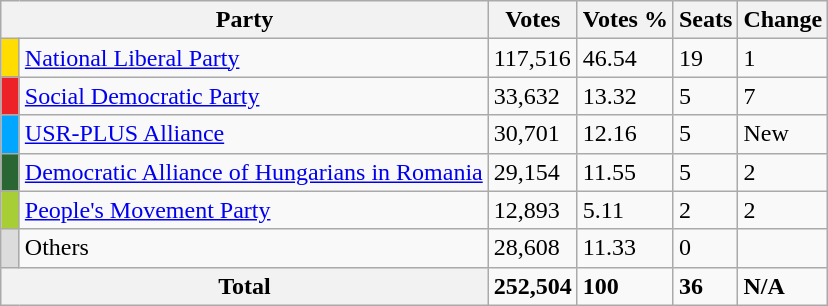<table class="wikitable sortable">
<tr>
<th colspan="2">Party</th>
<th>Votes</th>
<th>Votes %</th>
<th>Seats</th>
<th>Change</th>
</tr>
<tr>
<td width="5" style="background:#ffdd00;"></td>
<td><a href='#'>National Liberal Party</a></td>
<td>117,516</td>
<td>46.54</td>
<td>19</td>
<td>1</td>
</tr>
<tr>
<td width="5" style="background:#ed2128;"></td>
<td><a href='#'>Social Democratic Party</a></td>
<td>33,632</td>
<td>13.32</td>
<td>5</td>
<td>7</td>
</tr>
<tr>
<td width="5" style="background:#00a6ff;"></td>
<td><a href='#'>USR-PLUS Alliance</a></td>
<td>30,701</td>
<td>12.16</td>
<td>5</td>
<td>New</td>
</tr>
<tr>
<td width="5" style="background:#296633;"></td>
<td><a href='#'>Democratic Alliance of Hungarians in Romania</a></td>
<td>29,154</td>
<td>11.55</td>
<td>5</td>
<td>2</td>
</tr>
<tr>
<td width="5" style="background:#a7cf35;"></td>
<td><a href='#'>People's Movement Party</a></td>
<td>12,893</td>
<td>5.11</td>
<td>2</td>
<td>2</td>
</tr>
<tr>
<td width="5" style="background:#dcdcdc;"></td>
<td>Others</td>
<td>28,608</td>
<td>11.33</td>
<td>0</td>
<td></td>
</tr>
<tr>
<th colspan="2">Total</th>
<td><strong>252,504</strong></td>
<td><strong>100</strong></td>
<td><strong>36</strong></td>
<td><strong>N/A</strong></td>
</tr>
</table>
